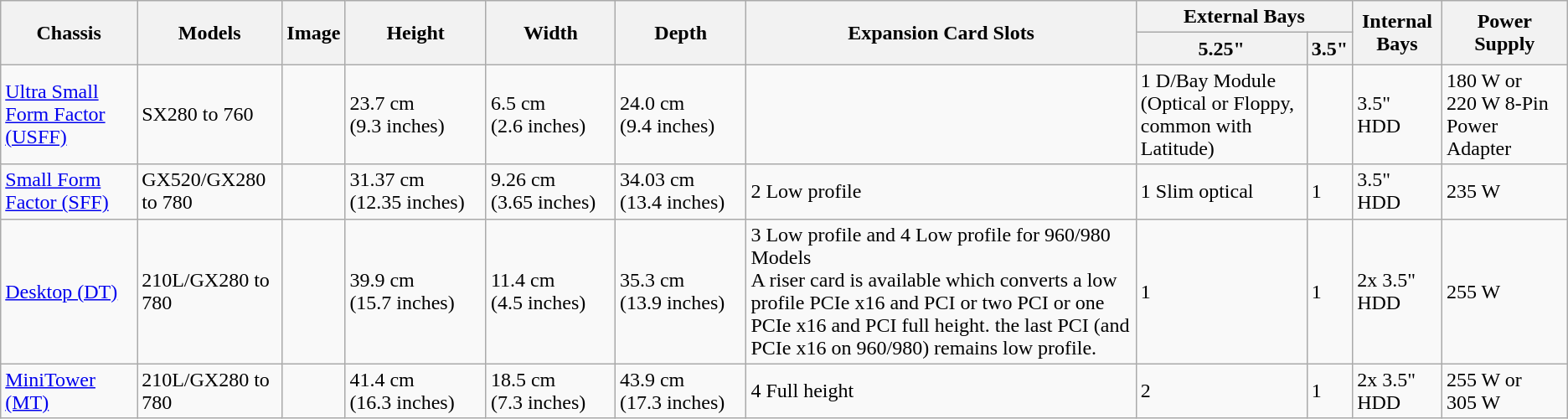<table class="wikitable">
<tr>
<th rowspan="2">Chassis</th>
<th rowspan="2">Models</th>
<th rowspan="2">Image</th>
<th rowspan="2">Height</th>
<th rowspan="2">Width</th>
<th rowspan="2">Depth</th>
<th rowspan="2">Expansion Card Slots</th>
<th colspan="2">External Bays</th>
<th rowspan="2">Internal Bays</th>
<th rowspan="2">Power Supply</th>
</tr>
<tr>
<th>5.25"</th>
<th>3.5"</th>
</tr>
<tr>
<td><a href='#'>Ultra Small Form Factor (USFF)</a></td>
<td>SX280 to 760</td>
<td></td>
<td>23.7 cm (9.3 inches)</td>
<td>6.5 cm (2.6 inches)</td>
<td>24.0 cm (9.4 inches)</td>
<td></td>
<td>1 D/Bay Module (Optical or Floppy, common with Latitude)</td>
<td></td>
<td>3.5" HDD</td>
<td>180 W or 220 W 8-Pin Power Adapter</td>
</tr>
<tr>
<td><a href='#'>Small Form Factor (SFF)</a></td>
<td>GX520/GX280 to 780</td>
<td></td>
<td>31.37 cm (12.35 inches)</td>
<td>9.26 cm (3.65 inches)</td>
<td>34.03 cm (13.4 inches)</td>
<td>2 Low profile</td>
<td>1 Slim optical</td>
<td>1</td>
<td>3.5" HDD</td>
<td>235 W</td>
</tr>
<tr>
<td><a href='#'>Desktop (DT)</a></td>
<td>210L/GX280 to 780</td>
<td></td>
<td>39.9 cm (15.7 inches)</td>
<td>11.4 cm (4.5 inches)</td>
<td>35.3 cm (13.9 inches)</td>
<td>3 Low profile and 4 Low profile for 960/980 Models<br>A riser card is available which converts a low profile PCIe x16 and PCI or two PCI or one PCIe x16 and PCI full height. the last PCI (and PCIe x16 on 960/980) remains low profile.</td>
<td>1</td>
<td>1</td>
<td>2x 3.5" HDD</td>
<td>255 W</td>
</tr>
<tr>
<td><a href='#'>MiniTower (MT)</a></td>
<td>210L/GX280 to 780</td>
<td></td>
<td>41.4 cm (16.3 inches)</td>
<td>18.5 cm (7.3 inches)</td>
<td>43.9 cm (17.3 inches)</td>
<td>4 Full height</td>
<td>2</td>
<td>1</td>
<td>2x 3.5" HDD</td>
<td>255 W or 305 W</td>
</tr>
</table>
